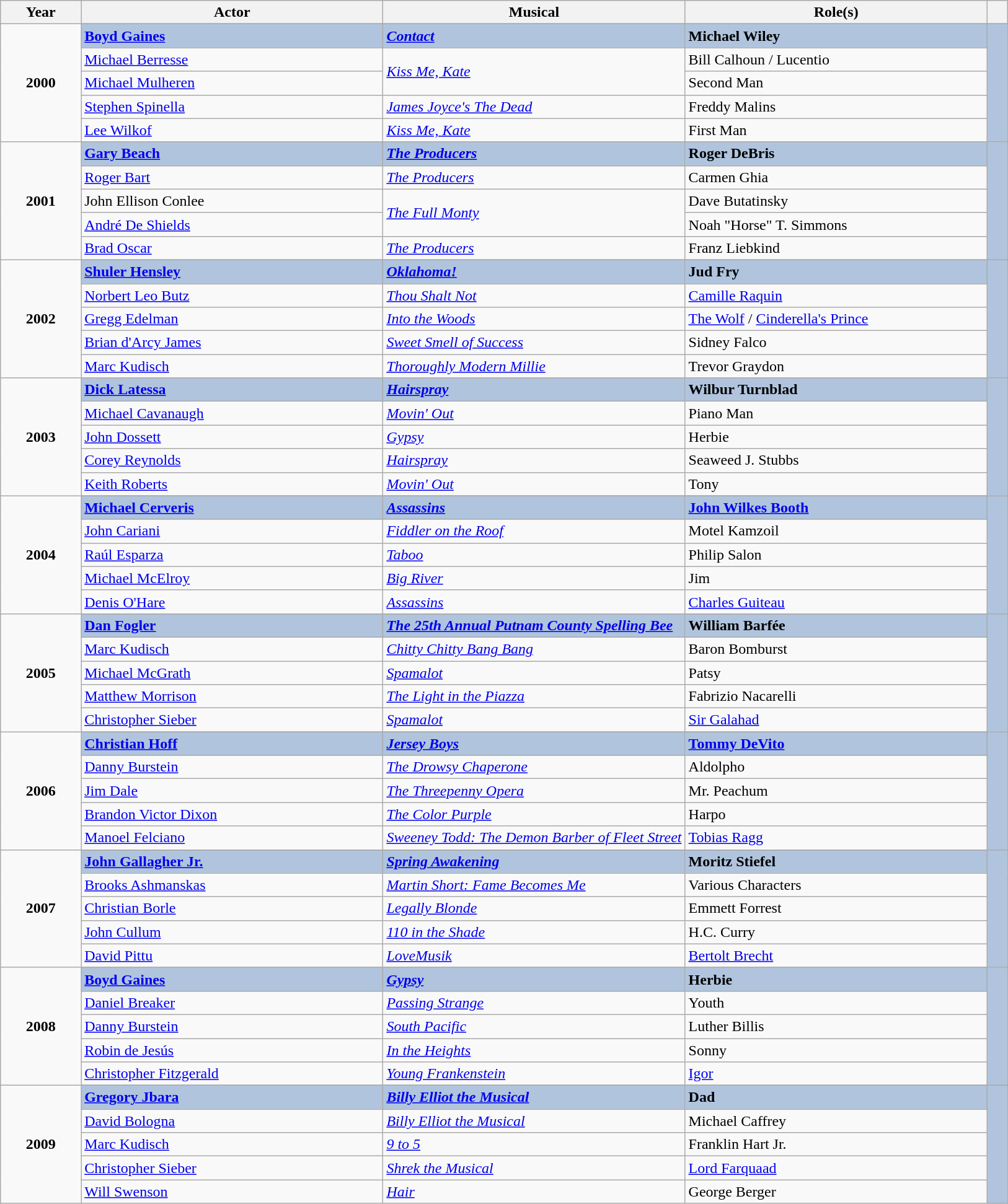<table class="wikitable sortable">
<tr>
<th scope="col" style="width:8%;">Year</th>
<th scope="col" style="width:30%;">Actor</th>
<th scope="col" style="width:30%;">Musical</th>
<th scope="col" style="width:30%;">Role(s)</th>
<th scope="col" style="width:2%;" class="unsortable"></th>
</tr>
<tr>
<td rowspan="6" align="center"><strong>2000</strong> <br> </td>
</tr>
<tr style="background:#B0C4DE">
<td><strong><a href='#'>Boyd Gaines</a></strong></td>
<td><strong><em><a href='#'>Contact</a></em></strong></td>
<td><strong>Michael Wiley</strong></td>
<td rowspan="6" align="center"></td>
</tr>
<tr>
<td><a href='#'>Michael Berresse</a></td>
<td rowspan="2"><em><a href='#'>Kiss Me, Kate</a></em></td>
<td>Bill Calhoun / Lucentio</td>
</tr>
<tr>
<td><a href='#'>Michael Mulheren</a></td>
<td>Second Man</td>
</tr>
<tr>
<td><a href='#'>Stephen Spinella</a></td>
<td><em><a href='#'>James Joyce's The Dead</a></em></td>
<td>Freddy Malins</td>
</tr>
<tr>
<td><a href='#'>Lee Wilkof</a></td>
<td><em><a href='#'>Kiss Me, Kate</a></em></td>
<td>First Man</td>
</tr>
<tr>
<td rowspan="6" align="center"><strong>2001</strong> <br> </td>
</tr>
<tr style="background:#B0C4DE">
<td><strong><a href='#'>Gary Beach</a></strong></td>
<td><strong><em><a href='#'>The Producers</a></em></strong></td>
<td><strong>Roger DeBris</strong></td>
<td rowspan="6" align="center"></td>
</tr>
<tr>
<td><a href='#'>Roger Bart</a></td>
<td><em><a href='#'>The Producers</a></em></td>
<td>Carmen Ghia</td>
</tr>
<tr>
<td>John Ellison Conlee</td>
<td rowspan="2"><em><a href='#'>The Full Monty</a></em></td>
<td>Dave Butatinsky</td>
</tr>
<tr>
<td><a href='#'>André De Shields</a></td>
<td>Noah "Horse" T. Simmons</td>
</tr>
<tr>
<td><a href='#'>Brad Oscar</a></td>
<td><em><a href='#'>The Producers</a></em></td>
<td>Franz Liebkind</td>
</tr>
<tr>
<td rowspan="6" align="center"><strong>2002</strong> <br> </td>
</tr>
<tr style="background:#B0C4DE">
<td><strong><a href='#'>Shuler Hensley</a></strong></td>
<td><strong><em><a href='#'>Oklahoma!</a></em></strong></td>
<td><strong>Jud Fry</strong></td>
<td rowspan="6" align="center"></td>
</tr>
<tr>
<td><a href='#'>Norbert Leo Butz</a></td>
<td><em><a href='#'>Thou Shalt Not</a></em></td>
<td><a href='#'>Camille Raquin</a></td>
</tr>
<tr>
<td><a href='#'>Gregg Edelman</a></td>
<td><em><a href='#'>Into the Woods</a></em></td>
<td><a href='#'>The Wolf</a> / <a href='#'>Cinderella's Prince</a></td>
</tr>
<tr>
<td><a href='#'>Brian d'Arcy James</a></td>
<td><em><a href='#'>Sweet Smell of Success</a></em></td>
<td>Sidney Falco</td>
</tr>
<tr>
<td><a href='#'>Marc Kudisch</a></td>
<td><em><a href='#'>Thoroughly Modern Millie</a></em></td>
<td>Trevor Graydon</td>
</tr>
<tr>
<td rowspan="6" align="center"><strong>2003</strong> <br> </td>
</tr>
<tr style="background:#B0C4DE">
<td><strong><a href='#'>Dick Latessa</a></strong></td>
<td><strong><em><a href='#'>Hairspray</a></em></strong></td>
<td><strong>Wilbur Turnblad</strong></td>
<td rowspan="6" align="center"></td>
</tr>
<tr>
<td><a href='#'>Michael Cavanaugh</a></td>
<td><em><a href='#'>Movin' Out</a></em></td>
<td>Piano Man</td>
</tr>
<tr>
<td><a href='#'>John Dossett</a></td>
<td><em><a href='#'>Gypsy</a></em></td>
<td>Herbie</td>
</tr>
<tr>
<td><a href='#'>Corey Reynolds</a></td>
<td><em><a href='#'>Hairspray</a></em></td>
<td>Seaweed J. Stubbs</td>
</tr>
<tr>
<td><a href='#'>Keith Roberts</a></td>
<td><em><a href='#'>Movin' Out</a></em></td>
<td>Tony</td>
</tr>
<tr>
<td rowspan="6" align="center"><strong>2004</strong> <br> </td>
</tr>
<tr style="background:#B0C4DE">
<td><strong><a href='#'>Michael Cerveris</a></strong></td>
<td><strong><em><a href='#'>Assassins</a></em></strong></td>
<td><strong><a href='#'>John Wilkes Booth</a></strong></td>
<td rowspan="6" align="center"></td>
</tr>
<tr>
<td><a href='#'>John Cariani</a></td>
<td><em><a href='#'>Fiddler on the Roof</a></em></td>
<td>Motel Kamzoil</td>
</tr>
<tr>
<td><a href='#'>Raúl Esparza</a></td>
<td><em><a href='#'>Taboo</a></em></td>
<td>Philip Salon</td>
</tr>
<tr>
<td><a href='#'>Michael McElroy</a></td>
<td><em><a href='#'>Big River</a></em></td>
<td>Jim</td>
</tr>
<tr>
<td><a href='#'>Denis O'Hare</a></td>
<td><em><a href='#'>Assassins</a></em></td>
<td><a href='#'>Charles Guiteau</a></td>
</tr>
<tr>
<td rowspan="6" align="center"><strong>2005</strong> <br> </td>
</tr>
<tr style="background:#B0C4DE">
<td><strong><a href='#'>Dan Fogler</a></strong></td>
<td><strong><em><a href='#'>The 25th Annual Putnam County Spelling Bee</a></em></strong></td>
<td><strong>William Barfée</strong></td>
<td rowspan="6" align="center"></td>
</tr>
<tr>
<td><a href='#'>Marc Kudisch</a></td>
<td><em><a href='#'>Chitty Chitty Bang Bang</a></em></td>
<td>Baron Bomburst</td>
</tr>
<tr>
<td><a href='#'>Michael McGrath</a></td>
<td><em><a href='#'>Spamalot</a></em></td>
<td>Patsy</td>
</tr>
<tr>
<td><a href='#'>Matthew Morrison</a></td>
<td><em><a href='#'>The Light in the Piazza</a></em></td>
<td>Fabrizio Nacarelli</td>
</tr>
<tr>
<td><a href='#'>Christopher Sieber</a></td>
<td><em><a href='#'>Spamalot</a></em></td>
<td><a href='#'>Sir Galahad</a></td>
</tr>
<tr>
<td rowspan="6" align="center"><strong>2006</strong> <br> </td>
</tr>
<tr style="background:#B0C4DE">
<td><strong><a href='#'>Christian Hoff</a></strong></td>
<td><strong><em><a href='#'>Jersey Boys</a></em></strong></td>
<td><strong><a href='#'>Tommy DeVito</a></strong></td>
<td rowspan="6" align="center"></td>
</tr>
<tr>
<td><a href='#'>Danny Burstein</a></td>
<td><em><a href='#'>The Drowsy Chaperone</a></em></td>
<td>Aldolpho</td>
</tr>
<tr>
<td><a href='#'>Jim Dale</a></td>
<td><em><a href='#'>The Threepenny Opera</a></em></td>
<td>Mr. Peachum</td>
</tr>
<tr>
<td><a href='#'>Brandon Victor Dixon</a></td>
<td><em><a href='#'>The Color Purple</a></em></td>
<td>Harpo</td>
</tr>
<tr>
<td><a href='#'>Manoel Felciano</a></td>
<td><em><a href='#'>Sweeney Todd: The Demon Barber of Fleet Street</a></em></td>
<td><a href='#'>Tobias Ragg</a></td>
</tr>
<tr>
<td rowspan="6" align="center"><strong>2007</strong> <br> </td>
</tr>
<tr style="background:#B0C4DE">
<td><strong><a href='#'>John Gallagher Jr.</a></strong></td>
<td><strong><em><a href='#'>Spring Awakening</a></em></strong></td>
<td><strong>Moritz Stiefel</strong></td>
<td rowspan="6" align="center"></td>
</tr>
<tr>
<td><a href='#'>Brooks Ashmanskas</a></td>
<td><em><a href='#'>Martin Short: Fame Becomes Me</a></em></td>
<td>Various Characters</td>
</tr>
<tr>
<td><a href='#'>Christian Borle</a></td>
<td><em><a href='#'>Legally Blonde</a></em></td>
<td>Emmett Forrest</td>
</tr>
<tr>
<td><a href='#'>John Cullum</a></td>
<td><em><a href='#'>110 in the Shade</a></em></td>
<td>H.C. Curry</td>
</tr>
<tr>
<td><a href='#'>David Pittu</a></td>
<td><em><a href='#'>LoveMusik</a></em></td>
<td><a href='#'>Bertolt Brecht</a></td>
</tr>
<tr>
<td rowspan="6" align="center"><strong>2008</strong> <br> </td>
</tr>
<tr style="background:#B0C4DE">
<td><strong><a href='#'>Boyd Gaines</a></strong></td>
<td><strong><em><a href='#'>Gypsy</a></em></strong></td>
<td><strong>Herbie</strong></td>
<td rowspan="6" align="center"></td>
</tr>
<tr>
<td><a href='#'>Daniel Breaker</a></td>
<td><em><a href='#'>Passing Strange</a></em></td>
<td>Youth</td>
</tr>
<tr>
<td><a href='#'>Danny Burstein</a></td>
<td><em><a href='#'>South Pacific</a></em></td>
<td>Luther Billis</td>
</tr>
<tr>
<td><a href='#'>Robin de Jesús</a></td>
<td><em><a href='#'>In the Heights</a></em></td>
<td>Sonny</td>
</tr>
<tr>
<td><a href='#'>Christopher Fitzgerald</a></td>
<td><em><a href='#'>Young Frankenstein</a></em></td>
<td><a href='#'>Igor</a></td>
</tr>
<tr>
<td rowspan="6" align="center"><strong>2009</strong> <br> </td>
</tr>
<tr style="background:#B0C4DE">
<td><strong><a href='#'>Gregory Jbara</a></strong></td>
<td><strong><em><a href='#'>Billy Elliot the Musical</a></em></strong></td>
<td><strong>Dad</strong></td>
<td rowspan="6" align="center"></td>
</tr>
<tr>
<td><a href='#'>David Bologna</a></td>
<td><em><a href='#'>Billy Elliot the Musical</a></em></td>
<td>Michael Caffrey</td>
</tr>
<tr>
<td><a href='#'>Marc Kudisch</a></td>
<td><em><a href='#'>9 to 5</a></em></td>
<td>Franklin Hart Jr.</td>
</tr>
<tr>
<td><a href='#'>Christopher Sieber</a></td>
<td><em><a href='#'>Shrek the Musical</a></em></td>
<td><a href='#'>Lord Farquaad</a></td>
</tr>
<tr>
<td><a href='#'>Will Swenson</a></td>
<td><em><a href='#'>Hair</a></em></td>
<td>George Berger</td>
</tr>
</table>
